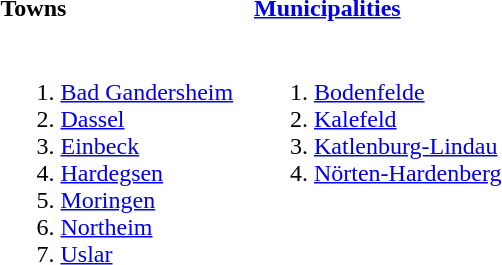<table>
<tr>
<th align=left width=50%>Towns</th>
<th align=left width=50%><a href='#'>Municipalities</a></th>
</tr>
<tr valign=top>
<td><br><ol><li><a href='#'>Bad Gandersheim</a></li><li><a href='#'>Dassel</a></li><li><a href='#'>Einbeck</a></li><li><a href='#'>Hardegsen</a></li><li><a href='#'>Moringen</a></li><li><a href='#'>Northeim</a></li><li><a href='#'>Uslar</a></li></ol></td>
<td><br><ol><li><a href='#'>Bodenfelde</a></li><li><a href='#'>Kalefeld</a></li><li><a href='#'>Katlenburg-Lindau</a></li><li><a href='#'>Nörten-Hardenberg</a></li></ol></td>
</tr>
</table>
